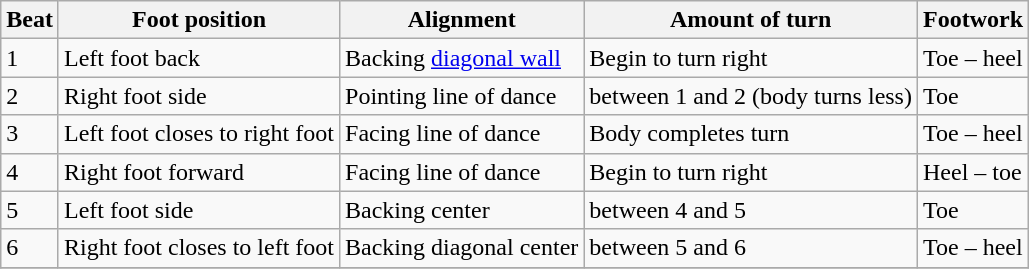<table class="wikitable">
<tr>
<th>Beat</th>
<th>Foot position</th>
<th>Alignment</th>
<th>Amount of turn</th>
<th>Footwork</th>
</tr>
<tr>
<td>1</td>
<td>Left foot back</td>
<td>Backing <a href='#'>diagonal wall</a></td>
<td>Begin to turn right</td>
<td>Toe – heel</td>
</tr>
<tr>
<td>2</td>
<td>Right foot side</td>
<td>Pointing line of dance</td>
<td> between 1 and 2 (body turns less)</td>
<td>Toe</td>
</tr>
<tr>
<td>3</td>
<td>Left foot closes to right foot</td>
<td>Facing line of dance</td>
<td>Body completes turn</td>
<td>Toe – heel</td>
</tr>
<tr>
<td>4</td>
<td>Right foot forward</td>
<td>Facing line of dance</td>
<td>Begin to turn right</td>
<td>Heel – toe</td>
</tr>
<tr>
<td>5</td>
<td>Left foot side</td>
<td>Backing center</td>
<td> between 4 and 5</td>
<td>Toe</td>
</tr>
<tr>
<td>6</td>
<td>Right foot closes to left foot</td>
<td>Backing diagonal center</td>
<td> between 5 and 6</td>
<td>Toe – heel</td>
</tr>
<tr>
</tr>
</table>
